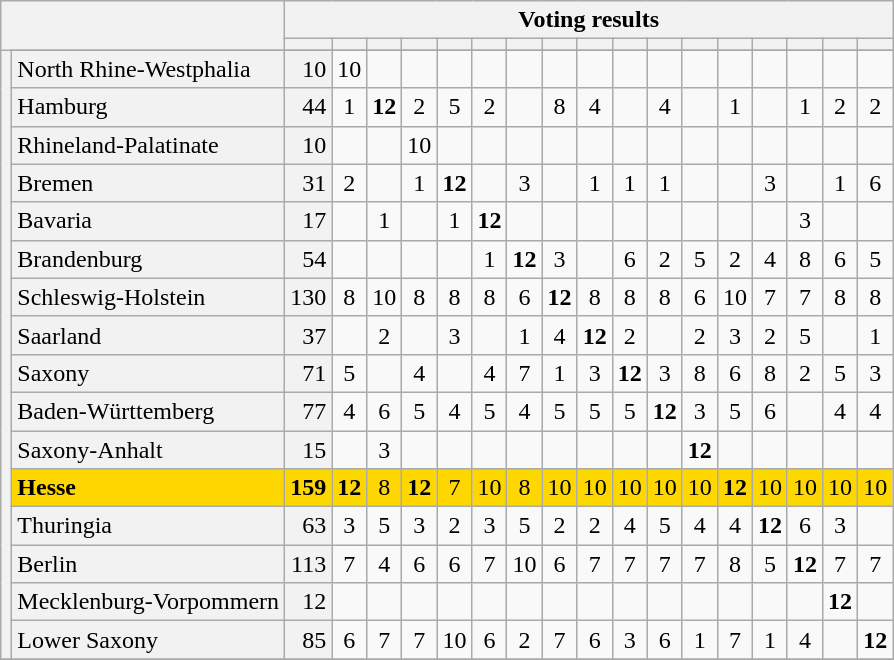<table class="wikitable" border="1" style="text-align:center;">
<tr>
<th colspan="2" rowspan="2"></th>
<th colspan="43">Voting results</th>
</tr>
<tr>
<th style="vertical-align: bottom;"></th>
<th style="vertical-align: bottom;"></th>
<th style="vertical-align: bottom;"></th>
<th style="vertical-align: bottom;"></th>
<th style="vertical-align: bottom;"></th>
<th style="vertical-align: bottom;"></th>
<th style="vertical-align: bottom;"></th>
<th style="vertical-align: bottom;"></th>
<th style="vertical-align: bottom;"></th>
<th style="vertical-align: bottom;"></th>
<th style="vertical-align: bottom;"></th>
<th style="vertical-align: bottom;"></th>
<th style="vertical-align: bottom;"></th>
<th style="vertical-align: bottom;"></th>
<th style="vertical-align: bottom;"></th>
<th style="vertical-align: bottom;"></th>
<th style="vertical-align: bottom;"></th>
</tr>
<tr>
<th rowspan="17"></th>
</tr>
<tr>
<td style="text-align:left; background:#f2f2f2;">North Rhine-Westphalia</td>
<td style="text-align:right; background:#f2f2f2;">10</td>
<td>10</td>
<td></td>
<td></td>
<td></td>
<td></td>
<td></td>
<td></td>
<td></td>
<td></td>
<td></td>
<td></td>
<td></td>
<td></td>
<td></td>
<td></td>
<td></td>
</tr>
<tr>
<td style="text-align:left; background:#f2f2f2;">Hamburg</td>
<td style="text-align:right; background:#f2f2f2;">44</td>
<td>1</td>
<td><strong>12</strong></td>
<td>2</td>
<td>5</td>
<td>2</td>
<td></td>
<td>8</td>
<td>4</td>
<td></td>
<td>4</td>
<td></td>
<td>1</td>
<td></td>
<td>1</td>
<td>2</td>
<td>2</td>
</tr>
<tr>
<td style="text-align:left; background:#f2f2f2;">Rhineland-Palatinate</td>
<td style="text-align:right; background:#f2f2f2;">10</td>
<td></td>
<td></td>
<td>10</td>
<td></td>
<td></td>
<td></td>
<td></td>
<td></td>
<td></td>
<td></td>
<td></td>
<td></td>
<td></td>
<td></td>
<td></td>
<td></td>
</tr>
<tr>
<td style="text-align:left; background:#f2f2f2;">Bremen</td>
<td style="text-align:right; background:#f2f2f2;">31</td>
<td>2</td>
<td></td>
<td>1</td>
<td><strong>12</strong></td>
<td></td>
<td>3</td>
<td></td>
<td>1</td>
<td>1</td>
<td>1</td>
<td></td>
<td></td>
<td>3</td>
<td></td>
<td>1</td>
<td>6</td>
</tr>
<tr>
<td style="text-align:left; background:#f2f2f2;">Bavaria</td>
<td style="text-align:right; background:#f2f2f2;">17</td>
<td></td>
<td>1</td>
<td></td>
<td>1</td>
<td><strong>12</strong></td>
<td></td>
<td></td>
<td></td>
<td></td>
<td></td>
<td></td>
<td></td>
<td></td>
<td>3</td>
<td></td>
<td></td>
</tr>
<tr>
<td style="text-align:left; background:#f2f2f2;">Brandenburg</td>
<td style="text-align:right; background:#f2f2f2;">54</td>
<td></td>
<td></td>
<td></td>
<td></td>
<td>1</td>
<td><strong>12</strong></td>
<td>3</td>
<td></td>
<td>6</td>
<td>2</td>
<td>5</td>
<td>2</td>
<td>4</td>
<td>8</td>
<td>6</td>
<td>5</td>
</tr>
<tr>
<td style="text-align:left; background:#f2f2f2;">Schleswig-Holstein</td>
<td style="text-align:right; background:#f2f2f2;">130</td>
<td>8</td>
<td>10</td>
<td>8</td>
<td>8</td>
<td>8</td>
<td>6</td>
<td><strong>12</strong></td>
<td>8</td>
<td>8</td>
<td>8</td>
<td>6</td>
<td>10</td>
<td>7</td>
<td>7</td>
<td>8</td>
<td>8</td>
</tr>
<tr>
<td style="text-align:left; background:#f2f2f2;">Saarland</td>
<td style="text-align:right; background:#f2f2f2;">37</td>
<td></td>
<td>2</td>
<td></td>
<td>3</td>
<td></td>
<td>1</td>
<td>4</td>
<td><strong>12</strong></td>
<td>2</td>
<td></td>
<td>2</td>
<td>3</td>
<td>2</td>
<td>5</td>
<td></td>
<td>1</td>
</tr>
<tr>
<td style="text-align:left; background:#f2f2f2;">Saxony</td>
<td style="text-align:right; background:#f2f2f2;">71</td>
<td>5</td>
<td></td>
<td>4</td>
<td></td>
<td>4</td>
<td>7</td>
<td>1</td>
<td>3</td>
<td><strong>12</strong></td>
<td>3</td>
<td>8</td>
<td>6</td>
<td>8</td>
<td>2</td>
<td>5</td>
<td>3</td>
</tr>
<tr>
<td style="text-align:left; background:#f2f2f2;">Baden-Württemberg</td>
<td style="text-align:right; background:#f2f2f2;">77</td>
<td>4</td>
<td>6</td>
<td>5</td>
<td>4</td>
<td>5</td>
<td>4</td>
<td>5</td>
<td>5</td>
<td>5</td>
<td><strong>12</strong></td>
<td>3</td>
<td>5</td>
<td>6</td>
<td></td>
<td>4</td>
<td>4</td>
</tr>
<tr>
<td style="text-align:left; background:#f2f2f2;;">Saxony-Anhalt</td>
<td style="text-align:right; background:#f2f2f2;;">15</td>
<td></td>
<td>3</td>
<td></td>
<td></td>
<td></td>
<td></td>
<td></td>
<td></td>
<td></td>
<td></td>
<td><strong>12</strong></td>
<td></td>
<td></td>
<td></td>
<td></td>
<td></td>
</tr>
<tr style="background: gold;">
<td style="text-align:left;"><strong>Hesse</strong></td>
<td style="text-align:right;"><strong>159</strong></td>
<td><strong>12</strong></td>
<td>8</td>
<td><strong>12</strong></td>
<td>7</td>
<td>10</td>
<td>8</td>
<td>10</td>
<td>10</td>
<td>10</td>
<td>10</td>
<td>10</td>
<td><strong>12</strong></td>
<td>10</td>
<td>10</td>
<td>10</td>
<td>10</td>
</tr>
<tr>
<td style="text-align:left; background:#f2f2f2;">Thuringia</td>
<td style="text-align:right; background:#f2f2f2;">63</td>
<td>3</td>
<td>5</td>
<td>3</td>
<td>2</td>
<td>3</td>
<td>5</td>
<td>2</td>
<td>2</td>
<td>4</td>
<td>5</td>
<td>4</td>
<td>4</td>
<td><strong>12</strong></td>
<td>6</td>
<td>3</td>
<td></td>
</tr>
<tr>
<td style="text-align:left; background:#f2f2f2;">Berlin</td>
<td style="text-align:right; background:#f2f2f2;">113</td>
<td>7</td>
<td>4</td>
<td>6</td>
<td>6</td>
<td>7</td>
<td>10</td>
<td>6</td>
<td>7</td>
<td>7</td>
<td>7</td>
<td>7</td>
<td>8</td>
<td>5</td>
<td><strong>12</strong></td>
<td>7</td>
<td>7</td>
</tr>
<tr>
<td style="text-align:left; background:#f2f2f2;">Mecklenburg-Vorpommern</td>
<td style="text-align:right; background:#f2f2f2;">12</td>
<td></td>
<td></td>
<td></td>
<td></td>
<td></td>
<td></td>
<td></td>
<td></td>
<td></td>
<td></td>
<td></td>
<td></td>
<td></td>
<td></td>
<td><strong>12</strong></td>
<td></td>
</tr>
<tr>
<td style="text-align:left; background:#f2f2f2;">Lower Saxony</td>
<td style="text-align:right; background:#f2f2f2;">85</td>
<td>6</td>
<td>7</td>
<td>7</td>
<td>10</td>
<td>6</td>
<td>2</td>
<td>7</td>
<td>6</td>
<td>3</td>
<td>6</td>
<td>1</td>
<td>7</td>
<td>1</td>
<td>4</td>
<td></td>
<td><strong>12</strong></td>
</tr>
<tr>
</tr>
</table>
